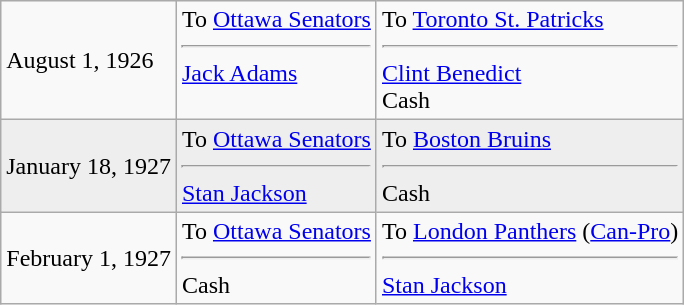<table class="wikitable">
<tr>
<td>August 1, 1926</td>
<td valign="top">To <a href='#'>Ottawa Senators</a><hr><a href='#'>Jack Adams</a></td>
<td valign="top">To <a href='#'>Toronto St. Patricks</a><hr><a href='#'>Clint Benedict</a><br>Cash</td>
</tr>
<tr style="background:#eee;">
<td>January 18, 1927</td>
<td valign="top">To <a href='#'>Ottawa Senators</a><hr><a href='#'>Stan Jackson</a></td>
<td valign="top">To <a href='#'>Boston Bruins</a><hr>Cash</td>
</tr>
<tr>
<td>February 1, 1927</td>
<td valign="top">To <a href='#'>Ottawa Senators</a><hr>Cash</td>
<td valign="top">To <a href='#'>London Panthers</a> (<a href='#'>Can-Pro</a>)<hr><a href='#'>Stan Jackson</a></td>
</tr>
</table>
